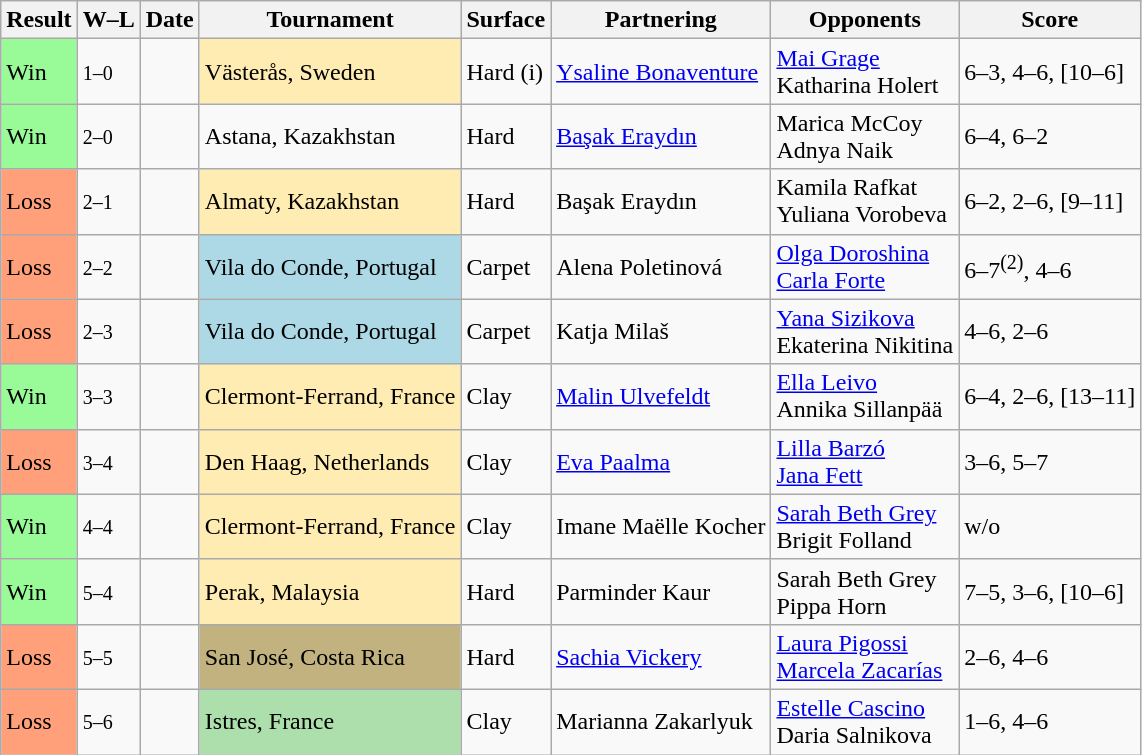<table class="sortable wikitable">
<tr>
<th>Result</th>
<th class="unsortable">W–L</th>
<th>Date</th>
<th>Tournament</th>
<th>Surface</th>
<th>Partnering</th>
<th>Opponents</th>
<th class="unsortable">Score</th>
</tr>
<tr>
<td bgcolor="98FB98">Win</td>
<td><small>1–0</small></td>
<td></td>
<td bgcolor=#ffecb2>Västerås, Sweden</td>
<td>Hard (i)</td>
<td> <a href='#'>Ysaline Bonaventure</a></td>
<td> <a href='#'>Mai Grage</a> <br>  Katharina Holert</td>
<td>6–3, 4–6, [10–6]</td>
</tr>
<tr>
<td bgcolor="98FB98">Win</td>
<td><small>2–0</small></td>
<td></td>
<td>Astana, Kazakhstan</td>
<td>Hard</td>
<td> <a href='#'>Başak Eraydın</a></td>
<td> Marica McCoy <br>  Adnya Naik</td>
<td>6–4, 6–2</td>
</tr>
<tr>
<td style="background:#ffa07a;">Loss</td>
<td><small>2–1</small></td>
<td></td>
<td bgcolor=#ffecb2>Almaty, Kazakhstan</td>
<td>Hard</td>
<td> Başak Eraydın</td>
<td> Kamila Rafkat <br>  Yuliana Vorobeva</td>
<td>6–2, 2–6, [9–11]</td>
</tr>
<tr>
<td style="background:#ffa07a;">Loss</td>
<td><small>2–2</small></td>
<td></td>
<td bgcolor="lightblue">Vila do Conde, Portugal</td>
<td>Carpet</td>
<td> Alena Poletinová</td>
<td> <a href='#'>Olga Doroshina</a> <br>  <a href='#'>Carla Forte</a></td>
<td>6–7<sup>(2)</sup>, 4–6</td>
</tr>
<tr>
<td style="background:#ffa07a;">Loss</td>
<td><small>2–3</small></td>
<td></td>
<td bgcolor="lightblue">Vila do Conde, Portugal</td>
<td>Carpet</td>
<td> Katja Milaš</td>
<td> <a href='#'>Yana Sizikova</a> <br>  Ekaterina Nikitina</td>
<td>4–6, 2–6</td>
</tr>
<tr>
<td bgcolor="98FB98">Win</td>
<td><small>3–3</small></td>
<td></td>
<td bgcolor=#ffecb2>Clermont-Ferrand, France</td>
<td>Clay</td>
<td> <a href='#'>Malin Ulvefeldt</a></td>
<td> <a href='#'>Ella Leivo</a> <br>  Annika Sillanpää</td>
<td>6–4, 2–6, [13–11]</td>
</tr>
<tr>
<td style="background:#ffa07a;">Loss</td>
<td><small>3–4</small></td>
<td></td>
<td bgcolor=#ffecb2>Den Haag, Netherlands</td>
<td>Clay</td>
<td> <a href='#'>Eva Paalma</a></td>
<td> <a href='#'>Lilla Barzó</a> <br>  <a href='#'>Jana Fett</a></td>
<td>3–6, 5–7</td>
</tr>
<tr>
<td bgcolor="98FB98">Win</td>
<td><small>4–4</small></td>
<td></td>
<td bgcolor=#ffecb2>Clermont-Ferrand, France</td>
<td>Clay</td>
<td> Imane Maëlle Kocher</td>
<td> <a href='#'>Sarah Beth Grey</a> <br>  Brigit Folland</td>
<td>w/o</td>
</tr>
<tr>
<td bgcolor="98FB98">Win</td>
<td><small>5–4</small></td>
<td></td>
<td bgcolor=#ffecb2>Perak, Malaysia</td>
<td>Hard</td>
<td> Parminder Kaur</td>
<td> Sarah Beth Grey <br>  Pippa Horn</td>
<td>7–5, 3–6, [10–6]</td>
</tr>
<tr>
<td style="background:#ffa07a;">Loss</td>
<td><small>5–5</small></td>
<td></td>
<td bgcolor=#C2B280>San José, Costa Rica</td>
<td>Hard</td>
<td> <a href='#'>Sachia Vickery</a></td>
<td> <a href='#'>Laura Pigossi</a> <br>  <a href='#'>Marcela Zacarías</a></td>
<td>2–6, 4–6</td>
</tr>
<tr>
<td style="background:#ffa07a;">Loss</td>
<td><small>5–6</small></td>
<td></td>
<td bgcolor="#ADDFAD">Istres, France</td>
<td>Clay</td>
<td> Marianna Zakarlyuk</td>
<td> <a href='#'>Estelle Cascino</a> <br>  Daria Salnikova</td>
<td>1–6, 4–6</td>
</tr>
</table>
